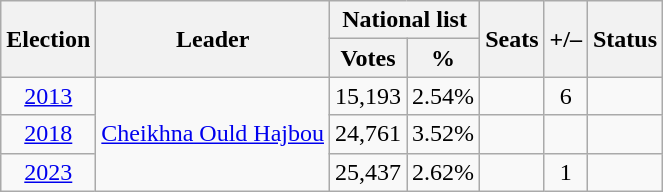<table class=wikitable style=text-align:center>
<tr>
<th rowspan=2>Election</th>
<th rowspan=2>Leader</th>
<th colspan=2>National list</th>
<th rowspan=2>Seats</th>
<th rowspan=2>+/–</th>
<th rowspan=2>Status</th>
</tr>
<tr>
<th>Votes</th>
<th>%</th>
</tr>
<tr>
<td><a href='#'>2013</a></td>
<td rowspan=3><a href='#'>Cheikhna Ould Hajbou</a></td>
<td>15,193</td>
<td>2.54%</td>
<td></td>
<td> 6</td>
<td></td>
</tr>
<tr>
<td><a href='#'>2018</a></td>
<td>24,761</td>
<td>3.52%</td>
<td></td>
<td></td>
<td></td>
</tr>
<tr>
<td><a href='#'>2023</a></td>
<td>25,437</td>
<td>2.62%</td>
<td></td>
<td> 1</td>
<td></td>
</tr>
</table>
